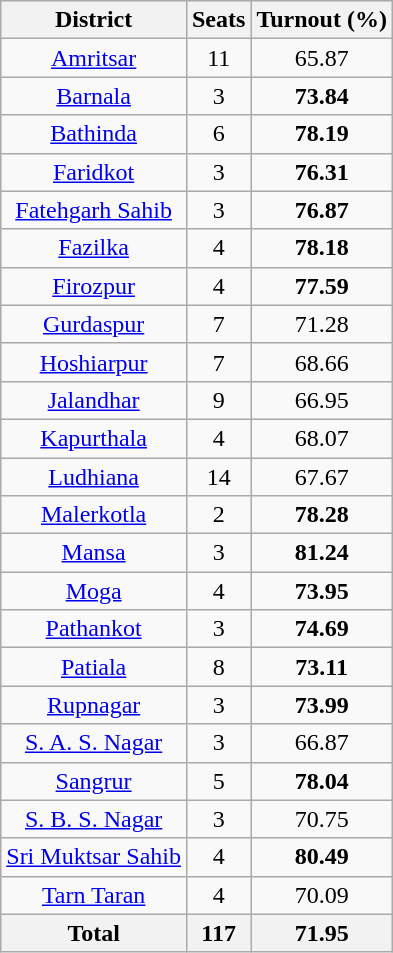<table class="wikitable sortable" style="text-align:center">
<tr>
<th>District</th>
<th>Seats</th>
<th>Turnout (%)</th>
</tr>
<tr>
<td><a href='#'>Amritsar</a></td>
<td>11</td>
<td>65.87</td>
</tr>
<tr>
<td><a href='#'>Barnala</a></td>
<td>3</td>
<td><strong>73.84</strong></td>
</tr>
<tr>
<td><a href='#'>Bathinda</a></td>
<td>6</td>
<td><strong>78.19</strong></td>
</tr>
<tr>
<td><a href='#'>Faridkot</a></td>
<td>3</td>
<td><strong>76.31</strong></td>
</tr>
<tr>
<td><a href='#'>Fatehgarh Sahib</a></td>
<td>3</td>
<td><strong>76.87</strong></td>
</tr>
<tr>
<td><a href='#'>Fazilka</a></td>
<td>4</td>
<td><strong>78.18</strong></td>
</tr>
<tr>
<td><a href='#'>Firozpur</a></td>
<td>4</td>
<td><strong>77.59</strong></td>
</tr>
<tr>
<td><a href='#'>Gurdaspur</a></td>
<td>7</td>
<td>71.28</td>
</tr>
<tr>
<td><a href='#'>Hoshiarpur</a></td>
<td>7</td>
<td>68.66</td>
</tr>
<tr>
<td><a href='#'>Jalandhar</a></td>
<td>9</td>
<td>66.95</td>
</tr>
<tr>
<td><a href='#'>Kapurthala</a></td>
<td>4</td>
<td>68.07</td>
</tr>
<tr>
<td><a href='#'>Ludhiana</a></td>
<td>14</td>
<td>67.67</td>
</tr>
<tr>
<td><a href='#'>Malerkotla</a></td>
<td>2</td>
<td><strong>78.28</strong></td>
</tr>
<tr>
<td><a href='#'>Mansa</a></td>
<td>3</td>
<td><strong>81.24</strong></td>
</tr>
<tr>
<td><a href='#'>Moga</a></td>
<td>4</td>
<td><strong>73.95</strong></td>
</tr>
<tr>
<td><a href='#'>Pathankot</a></td>
<td>3</td>
<td><strong>74.69</strong></td>
</tr>
<tr>
<td><a href='#'>Patiala</a></td>
<td>8</td>
<td><strong>73.11</strong></td>
</tr>
<tr>
<td><a href='#'>Rupnagar</a></td>
<td>3</td>
<td><strong>73.99</strong></td>
</tr>
<tr>
<td><a href='#'>S. A. S. Nagar</a></td>
<td>3</td>
<td>66.87</td>
</tr>
<tr>
<td><a href='#'>Sangrur</a></td>
<td>5</td>
<td><strong>78.04</strong></td>
</tr>
<tr>
<td><a href='#'>S. B. S. Nagar</a></td>
<td>3</td>
<td>70.75</td>
</tr>
<tr>
<td><a href='#'>Sri Muktsar Sahib</a></td>
<td>4</td>
<td><strong>80.49</strong></td>
</tr>
<tr>
<td><a href='#'>Tarn Taran</a></td>
<td>4</td>
<td>70.09</td>
</tr>
<tr>
<th>Total</th>
<th>117</th>
<th>71.95</th>
</tr>
</table>
